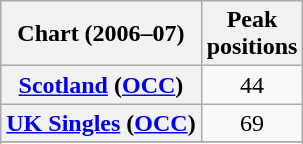<table class="wikitable sortable plainrowheaders" style="text-align:center">
<tr>
<th scope="col">Chart (2006–07)</th>
<th scope="col">Peak<br>positions</th>
</tr>
<tr>
<th scope="row"><a href='#'>Scotland</a> (<a href='#'>OCC</a>)</th>
<td>44</td>
</tr>
<tr>
<th scope="row"><a href='#'>UK Singles</a> (<a href='#'>OCC</a>)</th>
<td>69</td>
</tr>
<tr>
</tr>
<tr>
</tr>
</table>
